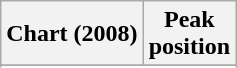<table class="wikitable plainrowheaders sortable">
<tr>
<th scope="col">Chart (2008)</th>
<th scope="col">Peak<br>position</th>
</tr>
<tr>
</tr>
<tr>
</tr>
<tr>
</tr>
<tr>
</tr>
</table>
